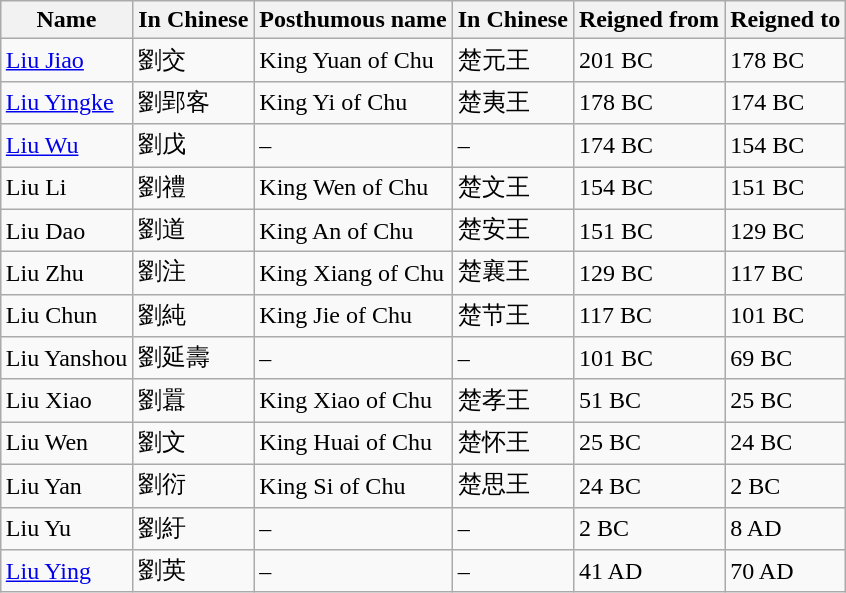<table class="wikitable" style="margin-left: auto; margin-right: auto; border: none;">
<tr>
<th>Name</th>
<th>In Chinese</th>
<th>Posthumous name</th>
<th>In Chinese</th>
<th>Reigned from</th>
<th>Reigned to</th>
</tr>
<tr>
<td><a href='#'>Liu Jiao</a></td>
<td>劉交</td>
<td>King Yuan of Chu</td>
<td>楚元王</td>
<td>201 BC</td>
<td>178 BC</td>
</tr>
<tr>
<td><a href='#'>Liu Yingke</a></td>
<td>劉郢客</td>
<td>King Yi of Chu</td>
<td>楚夷王</td>
<td>178 BC</td>
<td>174 BC</td>
</tr>
<tr>
<td><a href='#'>Liu Wu</a></td>
<td>劉戊</td>
<td>–</td>
<td>–</td>
<td>174 BC</td>
<td>154 BC</td>
</tr>
<tr>
<td>Liu Li</td>
<td>劉禮</td>
<td>King Wen of Chu</td>
<td>楚文王</td>
<td>154 BC</td>
<td>151 BC</td>
</tr>
<tr>
<td>Liu Dao</td>
<td>劉道</td>
<td>King An of Chu</td>
<td>楚安王</td>
<td>151 BC</td>
<td>129 BC</td>
</tr>
<tr>
<td>Liu Zhu</td>
<td>劉注</td>
<td>King Xiang of Chu</td>
<td>楚襄王</td>
<td>129 BC</td>
<td>117 BC</td>
</tr>
<tr>
<td>Liu Chun</td>
<td>劉純</td>
<td>King Jie of Chu</td>
<td>楚节王</td>
<td>117 BC</td>
<td>101 BC</td>
</tr>
<tr>
<td>Liu Yanshou</td>
<td>劉延壽</td>
<td>–</td>
<td>–</td>
<td>101 BC</td>
<td>69 BC</td>
</tr>
<tr>
<td>Liu Xiao</td>
<td>劉囂</td>
<td>King Xiao of Chu</td>
<td>楚孝王</td>
<td>51 BC</td>
<td>25 BC</td>
</tr>
<tr>
<td>Liu Wen</td>
<td>劉文</td>
<td>King Huai of Chu</td>
<td>楚怀王</td>
<td>25 BC</td>
<td>24 BC</td>
</tr>
<tr>
<td>Liu Yan</td>
<td>劉衍</td>
<td>King Si of Chu</td>
<td>楚思王</td>
<td>24 BC</td>
<td>2 BC</td>
</tr>
<tr>
<td>Liu Yu</td>
<td>劉紆</td>
<td>–</td>
<td>–</td>
<td>2 BC</td>
<td>8 AD</td>
</tr>
<tr>
<td><a href='#'>Liu Ying</a></td>
<td>劉英</td>
<td>–</td>
<td>–</td>
<td>41 AD</td>
<td>70 AD</td>
</tr>
</table>
